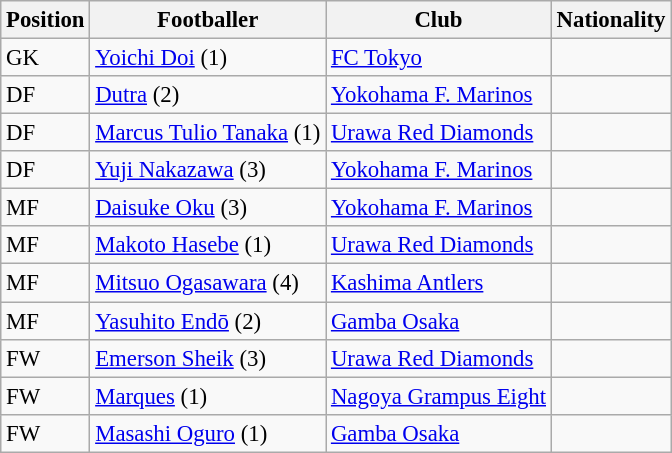<table class="wikitable" style="font-size: 95%;">
<tr>
<th>Position</th>
<th>Footballer</th>
<th>Club</th>
<th>Nationality</th>
</tr>
<tr>
<td>GK</td>
<td><a href='#'>Yoichi Doi</a> (1)</td>
<td><a href='#'>FC Tokyo</a></td>
<td></td>
</tr>
<tr>
<td>DF</td>
<td><a href='#'>Dutra</a> (2)</td>
<td><a href='#'>Yokohama F. Marinos</a></td>
<td></td>
</tr>
<tr>
<td>DF</td>
<td><a href='#'>Marcus Tulio Tanaka</a> (1)</td>
<td><a href='#'>Urawa Red Diamonds</a></td>
<td></td>
</tr>
<tr>
<td>DF</td>
<td><a href='#'>Yuji Nakazawa</a> (3)</td>
<td><a href='#'>Yokohama F. Marinos</a></td>
<td></td>
</tr>
<tr>
<td>MF</td>
<td><a href='#'>Daisuke Oku</a> (3)</td>
<td><a href='#'>Yokohama F. Marinos</a></td>
<td></td>
</tr>
<tr>
<td>MF</td>
<td><a href='#'>Makoto Hasebe</a> (1)</td>
<td><a href='#'>Urawa Red Diamonds</a></td>
<td></td>
</tr>
<tr>
<td>MF</td>
<td><a href='#'>Mitsuo Ogasawara</a> (4)</td>
<td><a href='#'>Kashima Antlers</a></td>
<td></td>
</tr>
<tr>
<td>MF</td>
<td><a href='#'>Yasuhito Endō</a> (2)</td>
<td><a href='#'>Gamba Osaka</a></td>
<td></td>
</tr>
<tr>
<td>FW</td>
<td><a href='#'>Emerson Sheik</a> (3)</td>
<td><a href='#'>Urawa Red Diamonds</a></td>
<td></td>
</tr>
<tr>
<td>FW</td>
<td><a href='#'>Marques</a> (1)</td>
<td><a href='#'>Nagoya Grampus Eight</a></td>
<td></td>
</tr>
<tr>
<td>FW</td>
<td><a href='#'>Masashi Oguro</a> (1)</td>
<td><a href='#'>Gamba Osaka</a></td>
<td></td>
</tr>
</table>
